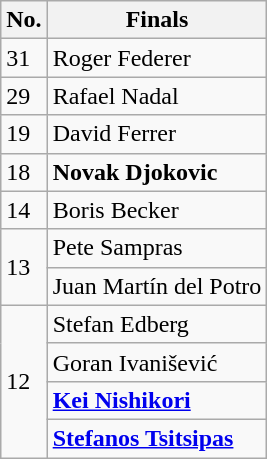<table class="wikitable" style="display: inline-table;">
<tr>
<th width=20>No.</th>
<th>Finals</th>
</tr>
<tr>
<td>31</td>
<td> Roger Federer</td>
</tr>
<tr>
<td>29</td>
<td> Rafael Nadal</td>
</tr>
<tr>
<td>19</td>
<td> David Ferrer</td>
</tr>
<tr>
<td>18</td>
<td> <strong>Novak Djokovic</strong></td>
</tr>
<tr>
<td>14</td>
<td> Boris Becker</td>
</tr>
<tr>
<td rowspan="2">13</td>
<td> Pete Sampras</td>
</tr>
<tr>
<td> Juan Martín del Potro</td>
</tr>
<tr>
<td rowspan="4">12</td>
<td> Stefan Edberg</td>
</tr>
<tr>
<td> Goran Ivanišević</td>
</tr>
<tr>
<td> <strong><a href='#'>Kei Nishikori</a></strong></td>
</tr>
<tr>
<td> <strong><a href='#'>Stefanos Tsitsipas</a></strong></td>
</tr>
</table>
